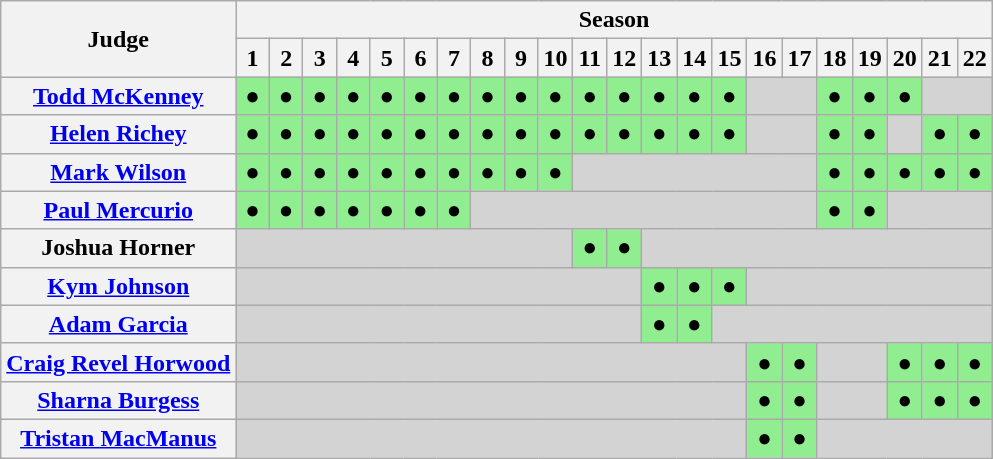<table class="wikitable sortable" style="text-align:center; font-size:100%">
<tr>
<th rowspan="2">Judge</th>
<th colspan="22" text-align:center;>Season</th>
</tr>
<tr>
<th class="unsortable" width="15px">1</th>
<th class="unsortable" width="15px">2</th>
<th class="unsortable" width="15px">3</th>
<th class="unsortable" width="15px">4</th>
<th class="unsortable" width="15px">5</th>
<th class="unsortable" width="15px">6</th>
<th class="unsortable" width="15px">7</th>
<th class="unsortable" width="15px">8</th>
<th class="unsortable" width="15px">9</th>
<th class="unsortable" width="15px">10</th>
<th class="unsortable" width="15px">11</th>
<th class="unsortable" width="15px">12</th>
<th class="unsortable" width="15px">13</th>
<th class="unsortable" width="15px">14</th>
<th class="unsortable" width="15px">15</th>
<th class="unsortable" width="15px">16</th>
<th class="unsortable" width="15px">17</th>
<th class="unsortable" width="15px">18</th>
<th class="unsortable" width="15px">19</th>
<th class="unsortable" width="15px">20</th>
<th class="unsortable" width="15px">21</th>
<th class="unsortable" width="15px">22</th>
</tr>
<tr>
<th scope="row" style="text-align:center"><a href='#'>Todd McKenney</a></th>
<td bgcolor="lightgreen">●</td>
<td bgcolor="lightgreen">●</td>
<td bgcolor="lightgreen">●</td>
<td bgcolor="lightgreen">●</td>
<td bgcolor="lightgreen">●</td>
<td bgcolor="lightgreen">●</td>
<td bgcolor="lightgreen">●</td>
<td bgcolor="lightgreen">●</td>
<td bgcolor="lightgreen">●</td>
<td bgcolor="lightgreen">●</td>
<td bgcolor="lightgreen">●</td>
<td bgcolor="lightgreen">●</td>
<td bgcolor="lightgreen">●</td>
<td bgcolor="lightgreen">●</td>
<td bgcolor="lightgreen">●</td>
<td colspan="2" bgcolor="lightgrey"></td>
<td bgcolor="lightgreen">●</td>
<td bgcolor="lightgreen">●</td>
<td bgcolor="lightgreen">●</td>
<td colspan="2" bgcolor="lightgrey"></td>
</tr>
<tr>
<th scope="row" style="text-align:center"><a href='#'>Helen Richey</a></th>
<td bgcolor="lightgreen">●</td>
<td bgcolor="lightgreen">●</td>
<td bgcolor="lightgreen">●</td>
<td bgcolor="lightgreen">●</td>
<td bgcolor="lightgreen">●</td>
<td bgcolor="lightgreen">●</td>
<td bgcolor="lightgreen">●</td>
<td bgcolor="lightgreen">●</td>
<td bgcolor="lightgreen">●</td>
<td bgcolor="lightgreen">●</td>
<td bgcolor="lightgreen">●</td>
<td bgcolor="lightgreen">●</td>
<td bgcolor="lightgreen">●</td>
<td bgcolor="lightgreen">●</td>
<td bgcolor="lightgreen">●</td>
<td colspan="2" bgcolor="lightgrey"></td>
<td bgcolor="lightgreen">●</td>
<td bgcolor="lightgreen">●</td>
<td colspan="1" bgcolor="lightgrey"></td>
<td bgcolor="lightgreen">●</td>
<td bgcolor="lightgreen">●</td>
</tr>
<tr>
<th scope="row" style="text-align:center"><a href='#'>Mark Wilson</a></th>
<td bgcolor="lightgreen">●</td>
<td bgcolor="lightgreen">●</td>
<td bgcolor="lightgreen">●</td>
<td bgcolor="lightgreen">●</td>
<td bgcolor="lightgreen">●</td>
<td bgcolor="lightgreen">●</td>
<td bgcolor="lightgreen">●</td>
<td bgcolor="lightgreen">●</td>
<td bgcolor="lightgreen">●</td>
<td bgcolor="lightgreen">●</td>
<td colspan="7" bgcolor="lightgrey"></td>
<td bgcolor="lightgreen">●</td>
<td bgcolor="lightgreen">●</td>
<td bgcolor="lightgreen">●</td>
<td bgcolor="lightgreen">●</td>
<td bgcolor="lightgreen">●</td>
</tr>
<tr>
<th scope="row" style="text-align:center"><a href='#'>Paul Mercurio</a></th>
<td bgcolor="lightgreen">●</td>
<td bgcolor="lightgreen">●</td>
<td bgcolor="lightgreen">●</td>
<td bgcolor="lightgreen">●</td>
<td bgcolor="lightgreen">●</td>
<td bgcolor="lightgreen">●</td>
<td bgcolor="lightgreen">●</td>
<td colspan="10" bgcolor="lightgrey"></td>
<td bgcolor="lightgreen">●</td>
<td bgcolor="lightgreen">●</td>
<td colspan="3" bgcolor="lightgrey"></td>
</tr>
<tr>
<th scope="row" style="text-align:center">Joshua Horner</th>
<td colspan="10" bgcolor="lightgrey"></td>
<td bgcolor="lightgreen">●</td>
<td bgcolor="lightgreen">●</td>
<td colspan="10"  bgcolor="lightgrey"></td>
</tr>
<tr>
<th scope="row" style="text-align:center"><a href='#'>Kym Johnson</a></th>
<td colspan="12" bgcolor="lightgrey"></td>
<td bgcolor="lightgreen">●</td>
<td bgcolor="lightgreen">●</td>
<td bgcolor="lightgreen">●</td>
<td colspan="7" bgcolor="lightgrey"></td>
</tr>
<tr>
<th scope="row" style="text-align:center"><a href='#'>Adam Garcia</a></th>
<td colspan="12" bgcolor="lightgrey"></td>
<td bgcolor="lightgreen">●</td>
<td bgcolor="lightgreen">●</td>
<td colspan="8" bgcolor="lightgrey"></td>
</tr>
<tr>
<th scope="row" style="text-align:center"><a href='#'>Craig Revel Horwood</a></th>
<td colspan="15" bgcolor="lightgrey"></td>
<td bgcolor="lightgreen">●</td>
<td bgcolor="lightgreen">●</td>
<td colspan="2" bgcolor="lightgrey"></td>
<td bgcolor="lightgreen">●</td>
<td bgcolor="lightgreen">●</td>
<td bgcolor="lightgreen">●</td>
</tr>
<tr>
<th scope="row" style="text-align:center"><a href='#'>Sharna Burgess</a></th>
<td colspan="15" bgcolor="lightgrey"></td>
<td bgcolor="lightgreen">●</td>
<td bgcolor="lightgreen">●</td>
<td colspan="2" bgcolor="lightgrey"></td>
<td bgcolor="lightgreen">●</td>
<td bgcolor="lightgreen">●</td>
<td bgcolor="lightgreen">●</td>
</tr>
<tr>
<th scope="row" style="text-align:center"><a href='#'>Tristan MacManus</a></th>
<td colspan="15" bgcolor="lightgrey"></td>
<td bgcolor="lightgreen">●</td>
<td bgcolor="lightgreen">●</td>
<td colspan="5" bgcolor="lightgrey"></td>
</tr>
</table>
